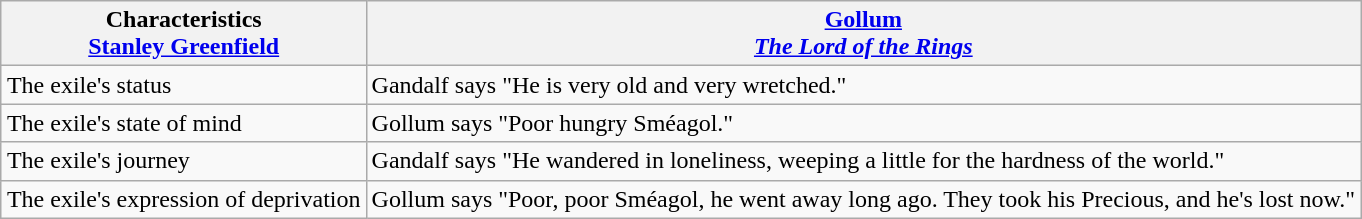<table class="wikitable" style="margin-left: auto; margin-right: auto; border: none;">
<tr>
<th>Characteristics<br><a href='#'>Stanley Greenfield</a></th>
<th><a href='#'>Gollum</a><br><em><a href='#'>The Lord of the Rings</a></em></th>
</tr>
<tr>
<td>The exile's status</td>
<td>Gandalf says "He is very old and very wretched."</td>
</tr>
<tr>
<td>The exile's state of mind</td>
<td>Gollum says "Poor hungry Sméagol."</td>
</tr>
<tr>
<td>The exile's journey</td>
<td>Gandalf says "He wandered in loneliness, weeping a little for the hardness of the world."</td>
</tr>
<tr>
<td>The exile's expression of deprivation</td>
<td>Gollum says "Poor, poor Sméagol, he went away long ago. They took his Precious, and he's lost now."</td>
</tr>
</table>
